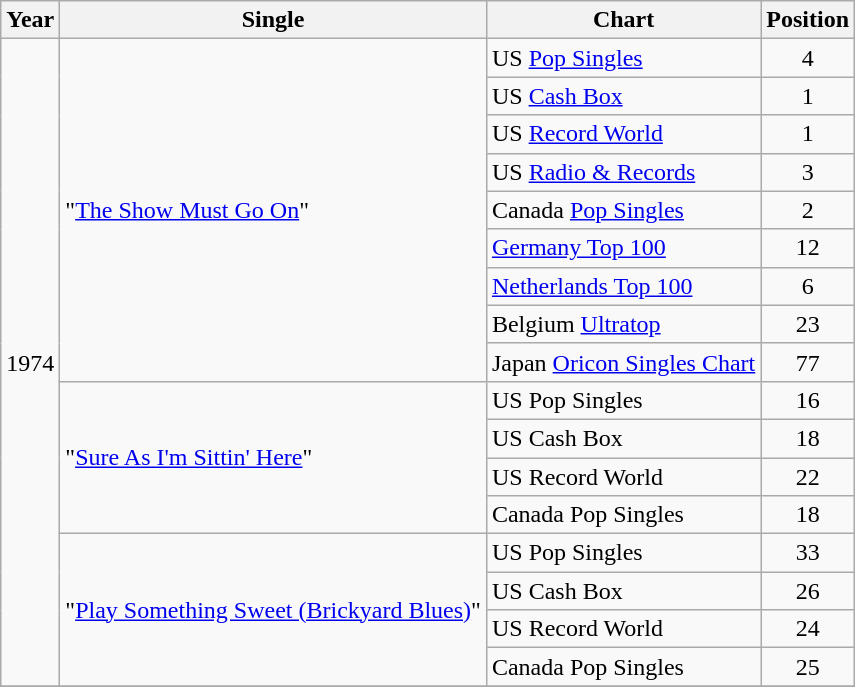<table class="wikitable">
<tr>
<th>Year</th>
<th>Single</th>
<th>Chart</th>
<th>Position</th>
</tr>
<tr>
<td rowspan="17">1974</td>
<td rowspan="9">"<a href='#'>The Show Must Go On</a>"</td>
<td>US <a href='#'>Pop Singles</a></td>
<td align="center">4</td>
</tr>
<tr>
<td>US <a href='#'>Cash Box</a></td>
<td align="center">1</td>
</tr>
<tr>
<td>US <a href='#'>Record World</a></td>
<td align="center">1</td>
</tr>
<tr>
<td>US <a href='#'>Radio & Records</a></td>
<td align="center">3</td>
</tr>
<tr>
<td>Canada <a href='#'>Pop Singles</a></td>
<td align="center">2</td>
</tr>
<tr>
<td><a href='#'>Germany Top 100</a></td>
<td align="center">12</td>
</tr>
<tr>
<td><a href='#'>Netherlands Top 100</a></td>
<td align="center">6</td>
</tr>
<tr>
<td>Belgium <a href='#'>Ultratop</a></td>
<td align="center">23</td>
</tr>
<tr>
<td>Japan <a href='#'>Oricon Singles Chart</a></td>
<td align="center">77</td>
</tr>
<tr>
<td rowspan="4">"<a href='#'>Sure As I'm Sittin' Here</a>"</td>
<td>US Pop Singles</td>
<td align="center">16</td>
</tr>
<tr>
<td>US Cash Box</td>
<td align="center">18</td>
</tr>
<tr>
<td>US Record World</td>
<td align="center">22</td>
</tr>
<tr>
<td>Canada Pop Singles</td>
<td align="center">18</td>
</tr>
<tr>
<td rowspan="4">"<a href='#'>Play Something Sweet (Brickyard Blues)</a>"</td>
<td>US Pop Singles</td>
<td align="center">33</td>
</tr>
<tr>
<td>US Cash Box</td>
<td align="center">26</td>
</tr>
<tr>
<td>US Record World</td>
<td align="center">24</td>
</tr>
<tr>
<td>Canada Pop Singles</td>
<td align="center">25</td>
</tr>
<tr>
</tr>
</table>
